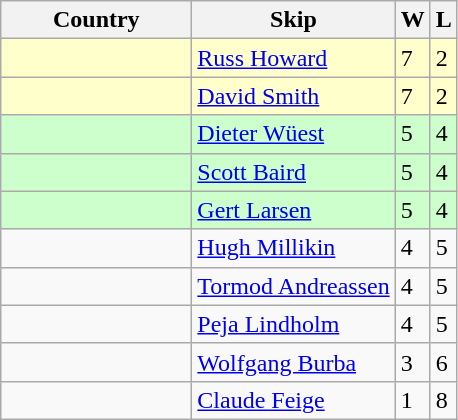<table class="wikitable">
<tr>
<th bgcolor="#efefef" width="120">Country</th>
<th bgcolor="#efefef">Skip</th>
<th bgcolor="#efefef">W</th>
<th bgcolor="#efefef">L</th>
</tr>
<tr bgcolor="#ffffcc">
<td></td>
<td><a href='#'>Russ Howard</a></td>
<td>7</td>
<td>2</td>
</tr>
<tr bgcolor="#ffffcc">
<td></td>
<td><a href='#'>David Smith</a></td>
<td>7</td>
<td>2</td>
</tr>
<tr bgcolor="#ccffcc">
<td></td>
<td><a href='#'>Dieter Wüest</a></td>
<td>5</td>
<td>4</td>
</tr>
<tr bgcolor="#ccffcc">
<td></td>
<td><a href='#'>Scott Baird</a></td>
<td>5</td>
<td>4</td>
</tr>
<tr bgcolor="#ccffcc">
<td></td>
<td><a href='#'>Gert Larsen</a></td>
<td>5</td>
<td>4</td>
</tr>
<tr>
<td></td>
<td><a href='#'>Hugh Millikin</a></td>
<td>4</td>
<td>5</td>
</tr>
<tr>
<td></td>
<td><a href='#'>Tormod Andreassen</a></td>
<td>4</td>
<td>5</td>
</tr>
<tr>
<td></td>
<td><a href='#'>Peja Lindholm</a></td>
<td>4</td>
<td>5</td>
</tr>
<tr>
<td></td>
<td><a href='#'>Wolfgang Burba</a></td>
<td>3</td>
<td>6</td>
</tr>
<tr>
<td></td>
<td><a href='#'>Claude Feige</a></td>
<td>1</td>
<td>8</td>
</tr>
</table>
